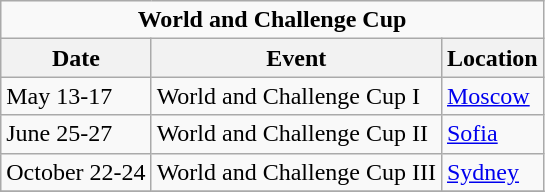<table class="wikitable">
<tr>
<td colspan="4" style="text-align:center;"><strong>World and Challenge Cup</strong></td>
</tr>
<tr>
<th>Date</th>
<th>Event</th>
<th>Location</th>
</tr>
<tr>
<td>May 13-17</td>
<td>World and Challenge Cup I</td>
<td>  <a href='#'>Moscow</a></td>
</tr>
<tr>
<td>June 25-27</td>
<td>World and Challenge Cup II</td>
<td>  <a href='#'>Sofia</a></td>
</tr>
<tr>
<td>October 22-24</td>
<td>World and Challenge Cup III</td>
<td>  <a href='#'>Sydney</a></td>
</tr>
<tr>
</tr>
</table>
